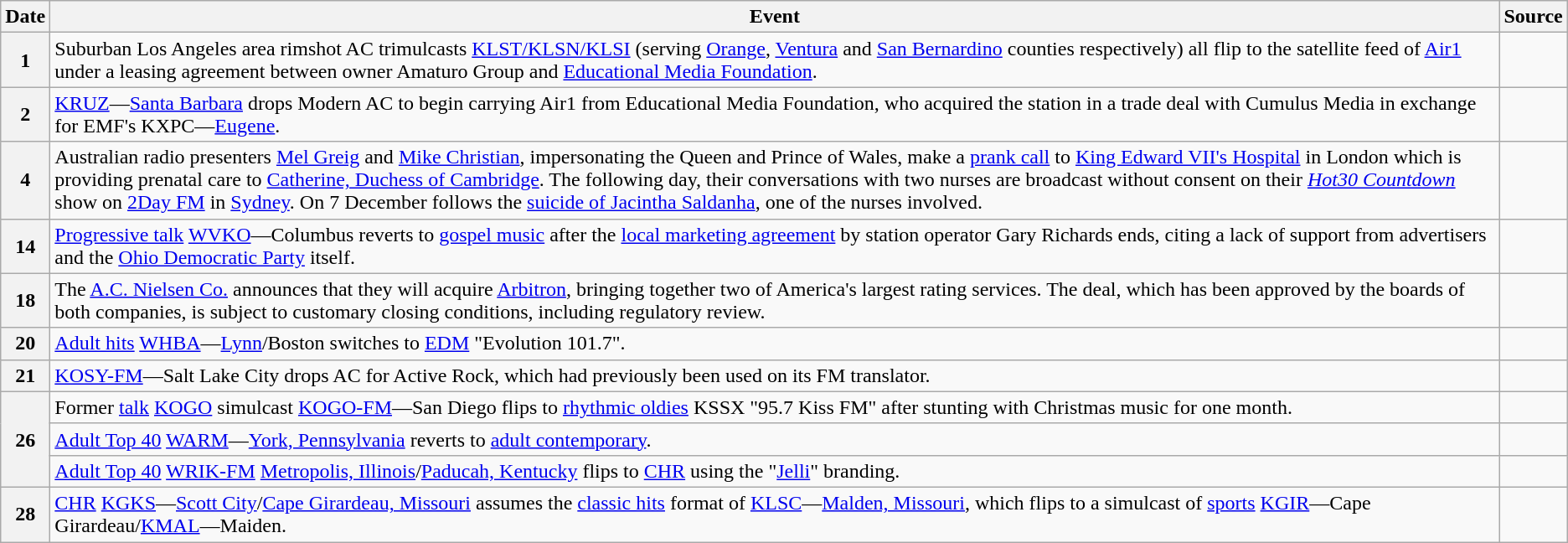<table class=wikitable>
<tr>
<th>Date</th>
<th>Event</th>
<th>Source</th>
</tr>
<tr>
<th>1</th>
<td>Suburban Los Angeles area rimshot AC trimulcasts <a href='#'>KLST/KLSN/KLSI</a> (serving <a href='#'>Orange</a>, <a href='#'>Ventura</a> and <a href='#'>San Bernardino</a> counties respectively) all flip to the satellite feed of <a href='#'>Air1</a> under a leasing agreement between owner Amaturo Group and <a href='#'>Educational Media Foundation</a>.</td>
<td></td>
</tr>
<tr>
<th>2</th>
<td><a href='#'>KRUZ</a>—<a href='#'>Santa Barbara</a> drops Modern AC to begin carrying Air1 from Educational Media Foundation, who acquired the station in a trade deal with Cumulus Media in exchange for EMF's KXPC—<a href='#'>Eugene</a>.</td>
<td></td>
</tr>
<tr>
<th>4</th>
<td>Australian radio presenters <a href='#'>Mel Greig</a> and <a href='#'>Mike Christian</a>, impersonating the Queen and Prince of Wales, make a <a href='#'>prank call</a> to <a href='#'>King Edward VII's Hospital</a> in London which is providing prenatal care to <a href='#'>Catherine, Duchess of Cambridge</a>. The following day, their conversations with two nurses are broadcast without consent on their <em><a href='#'>Hot30 Countdown</a></em> show on <a href='#'>2Day FM</a> in <a href='#'>Sydney</a>. On 7 December follows the <a href='#'>suicide of Jacintha Saldanha</a>, one of the nurses involved.</td>
<td></td>
</tr>
<tr>
<th>14</th>
<td><a href='#'>Progressive talk</a> <a href='#'>WVKO</a>—Columbus reverts to <a href='#'>gospel music</a> after the <a href='#'>local marketing agreement</a> by station operator Gary Richards ends, citing a lack of support from advertisers and the <a href='#'>Ohio Democratic Party</a> itself.</td>
<td></td>
</tr>
<tr>
<th>18</th>
<td>The <a href='#'>A.C. Nielsen Co.</a> announces that they will acquire <a href='#'>Arbitron</a>, bringing together two of America's largest rating services. The deal, which has been approved by the boards of both companies, is subject to customary closing conditions, including regulatory review.</td>
<td></td>
</tr>
<tr>
<th>20</th>
<td><a href='#'>Adult hits</a> <a href='#'>WHBA</a>—<a href='#'>Lynn</a>/Boston switches to <a href='#'>EDM</a> "Evolution 101.7".</td>
<td></td>
</tr>
<tr>
<th>21</th>
<td><a href='#'>KOSY-FM</a>—Salt Lake City drops AC for Active Rock, which had previously been used on its FM translator.</td>
<td></td>
</tr>
<tr>
<th rowspan="3">26</th>
<td>Former <a href='#'>talk</a> <a href='#'>KOGO</a> simulcast <a href='#'>KOGO-FM</a>—San Diego flips to <a href='#'>rhythmic oldies</a> KSSX "95.7 Kiss FM" after stunting with Christmas music for one month.</td>
<td></td>
</tr>
<tr>
<td><a href='#'>Adult Top 40</a> <a href='#'>WARM</a>—<a href='#'>York, Pennsylvania</a> reverts to <a href='#'>adult contemporary</a>.</td>
<td></td>
</tr>
<tr>
<td><a href='#'>Adult Top 40</a> <a href='#'>WRIK-FM</a> <a href='#'>Metropolis, Illinois</a>/<a href='#'>Paducah, Kentucky</a> flips to <a href='#'>CHR</a> using the "<a href='#'>Jelli</a>" branding.</td>
<td></td>
</tr>
<tr>
<th>28</th>
<td><a href='#'>CHR</a> <a href='#'>KGKS</a>—<a href='#'>Scott City</a>/<a href='#'>Cape Girardeau, Missouri</a> assumes the <a href='#'>classic hits</a> format of <a href='#'>KLSC</a>—<a href='#'>Malden, Missouri</a>, which flips to a simulcast of <a href='#'>sports</a> <a href='#'>KGIR</a>—Cape Girardeau/<a href='#'>KMAL</a>—Maiden.</td>
<td></td>
</tr>
</table>
